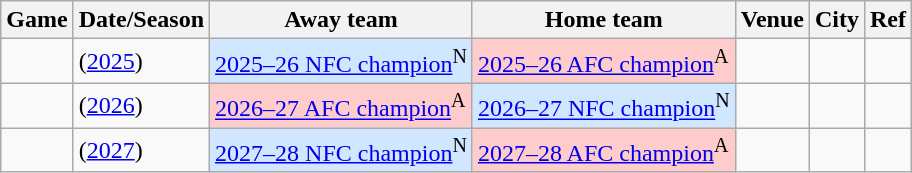<table class="wikitable">
<tr>
<th>Game</th>
<th>Date/<wbr>Season</th>
<th>Away team</th>
<th>Home team</th>
<th>Venue</th>
<th>City</th>
<th>Ref</th>
</tr>
<tr>
<td style="text-align: center;"></td>
<td> (<a href='#'>2025</a>)</td>
<td style="background:#d0e7ff;"><a href='#'>2025–26 NFC champion</a><sup>N</sup></td>
<td style="background:#ffcccc;"><a href='#'>2025–26 AFC champion</a><sup>A</sup></td>
<td></td>
<td></td>
<td style="text-align: center;"><br></td>
</tr>
<tr>
<td style="text-align: center;"></td>
<td> (<a href='#'>2026</a>)</td>
<td style="background:#ffcccc;"><a href='#'>2026–27 AFC champion</a><sup>A</sup></td>
<td style="background:#d0e7ff;"><a href='#'>2026–27 NFC champion</a><sup>N</sup></td>
<td></td>
<td></td>
<td style="text-align: center;"><br></td>
</tr>
<tr>
<td style="text-align: center;"></td>
<td> (<a href='#'>2027</a>)</td>
<td style="background:#d0e7ff;"><a href='#'>2027–28 NFC champion</a><sup>N</sup></td>
<td style="background:#ffcccc;"><a href='#'>2027–28 AFC champion</a><sup>A</sup></td>
<td></td>
<td></td>
<td style="text-align: center;"><br></td>
</tr>
</table>
